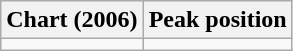<table class = "wikitable plainrowheaders sortable" border="1">
<tr>
<th>Chart (2006)</th>
<th>Peak position</th>
</tr>
<tr>
<td></td>
</tr>
</table>
